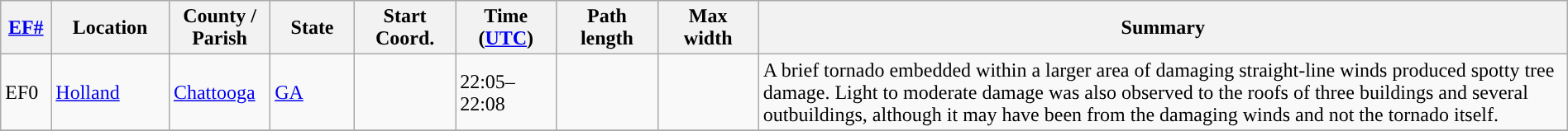<table class="wikitable sortable" style="width:100%;">
<tr>
<th scope="col" width="3%" align="center"><a href='#'>EF#</a></th>
<th scope="col" width="7%" align="center" class="unsortable">Location</th>
<th scope="col" width="6%" align="center" class="unsortable">County / Parish</th>
<th scope="col" width="5%" align="center">State</th>
<th scope="col" width="6%" align="center">Start Coord.</th>
<th scope="col" width="6%" align="center">Time (<a href='#'>UTC</a>)</th>
<th scope="col" width="6%" align="center">Path length</th>
<th scope="col" width="6%" align="center">Max width</th>
<th scope="col" width="48%" class="unsortable" align="center">Summary</th>
</tr>
<tr>
<td>EF0</td>
<td><a href='#'>Holland</a></td>
<td><a href='#'>Chattooga</a></td>
<td><a href='#'>GA</a></td>
<td></td>
<td>22:05–22:08</td>
<td></td>
<td></td>
<td>A brief tornado embedded within a larger area of damaging straight-line winds produced spotty tree damage. Light to moderate damage was also observed to the roofs of three buildings and several outbuildings, although it may have been from the damaging winds and not the tornado itself.</td>
</tr>
<tr>
</tr>
</table>
